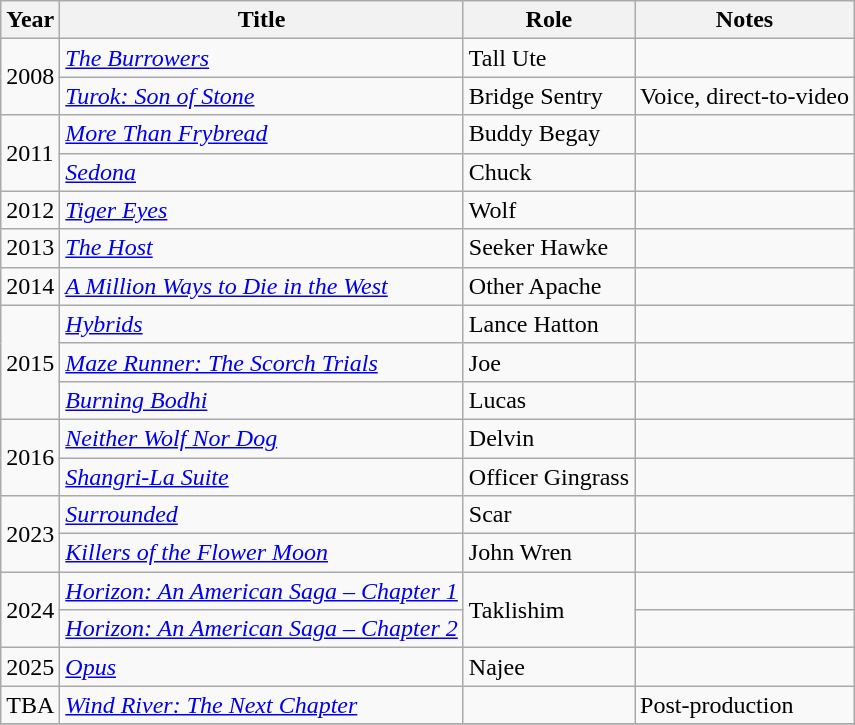<table class="wikitable sortable">
<tr>
<th>Year</th>
<th>Title</th>
<th>Role</th>
<th>Notes</th>
</tr>
<tr>
<td rowspan=2>2008</td>
<td><em><a href='#'>The Burrowers</a></em></td>
<td>Tall Ute</td>
<td></td>
</tr>
<tr>
<td><em><a href='#'>Turok: Son of Stone</a></em></td>
<td>Bridge Sentry</td>
<td>Voice, direct-to-video</td>
</tr>
<tr>
<td rowspan=2>2011</td>
<td><em><a href='#'>More Than Frybread</a></em></td>
<td>Buddy Begay</td>
<td></td>
</tr>
<tr>
<td><em><a href='#'>Sedona</a></em></td>
<td>Chuck</td>
<td></td>
</tr>
<tr>
<td>2012</td>
<td><em><a href='#'>Tiger Eyes</a></em></td>
<td>Wolf</td>
<td></td>
</tr>
<tr>
<td>2013</td>
<td><em><a href='#'>The Host</a></em></td>
<td>Seeker Hawke</td>
<td></td>
</tr>
<tr>
<td>2014</td>
<td><em><a href='#'>A Million Ways to Die in the West</a></em></td>
<td>Other Apache</td>
<td></td>
</tr>
<tr>
<td rowspan=3>2015</td>
<td><em><a href='#'>Hybrids</a></em></td>
<td>Lance Hatton</td>
<td></td>
</tr>
<tr>
<td><em><a href='#'>Maze Runner: The Scorch Trials</a></em></td>
<td>Joe</td>
<td></td>
</tr>
<tr>
<td><em><a href='#'>Burning Bodhi</a></em></td>
<td>Lucas</td>
<td></td>
</tr>
<tr>
<td rowspan=2>2016</td>
<td><em><a href='#'>Neither Wolf Nor Dog</a></em></td>
<td>Delvin</td>
<td></td>
</tr>
<tr>
<td><em><a href='#'>Shangri-La Suite</a></em></td>
<td>Officer Gingrass</td>
<td></td>
</tr>
<tr>
<td rowspan="2">2023</td>
<td><em><a href='#'>Surrounded</a></em></td>
<td>Scar</td>
<td></td>
</tr>
<tr>
<td><em><a href='#'>Killers of the Flower Moon</a></em></td>
<td>John Wren</td>
<td></td>
</tr>
<tr>
<td rowspan="2">2024</td>
<td><em><a href='#'>Horizon: An American Saga – Chapter 1</a></em></td>
<td rowspan="2">Taklishim</td>
<td></td>
</tr>
<tr>
<td><em><a href='#'>Horizon: An American Saga – Chapter 2</a></em></td>
<td></td>
</tr>
<tr>
<td>2025</td>
<td><em><a href='#'>Opus</a></em></td>
<td>Najee</td>
<td></td>
</tr>
<tr>
<td>TBA</td>
<td><em><a href='#'>Wind River: The Next Chapter</a></em></td>
<td></td>
<td>Post-production</td>
</tr>
<tr>
</tr>
</table>
